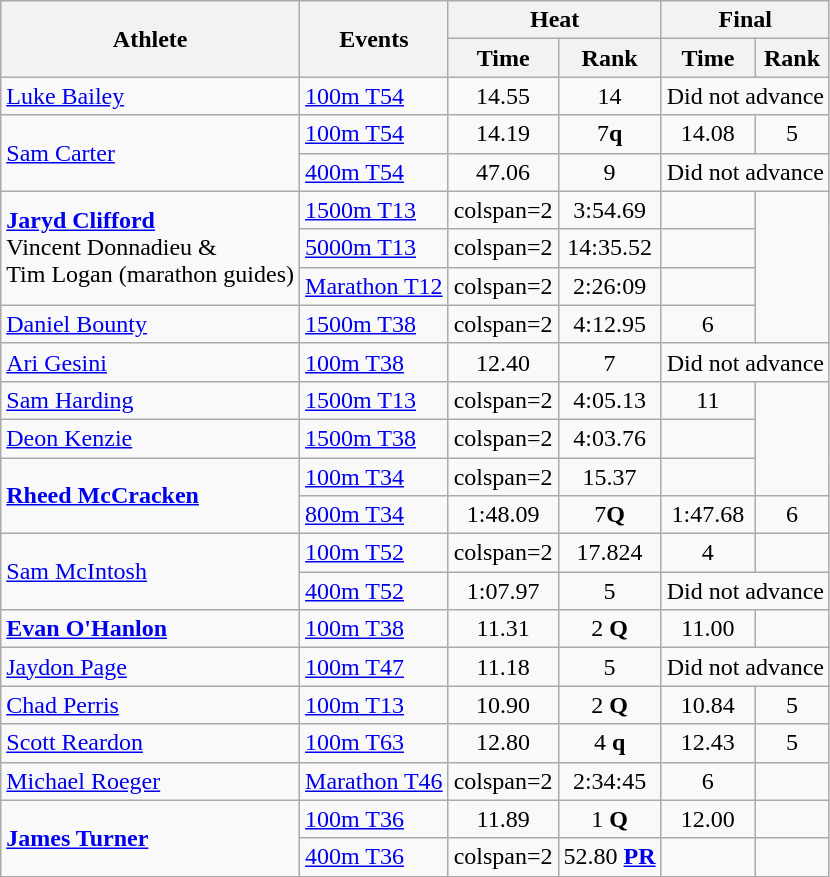<table class=wikitable>
<tr>
<th rowspan="2">Athlete</th>
<th rowspan="2">Events</th>
<th colspan="2">Heat</th>
<th colspan="2">Final</th>
</tr>
<tr>
<th>Time</th>
<th>Rank</th>
<th>Time</th>
<th>Rank</th>
</tr>
<tr align=center>
<td align=left><a href='#'>Luke Bailey</a></td>
<td align=left><a href='#'>100m T54</a></td>
<td>14.55</td>
<td>14</td>
<td align="center" colspan=2>Did not advance</td>
</tr>
<tr align=center>
<td align=left rowspan=2><a href='#'>Sam Carter</a></td>
<td align=left><a href='#'>100m T54</a></td>
<td>14.19</td>
<td>7<strong>q</strong></td>
<td>14.08</td>
<td>5</td>
</tr>
<tr align=center>
<td align=left><a href='#'>400m T54</a></td>
<td>47.06</td>
<td>9</td>
<td align="center" colspan=2>Did not advance</td>
</tr>
<tr align=center>
<td align=left rowspan=3><strong><a href='#'>Jaryd Clifford</a></strong> <br> Vincent Donnadieu & <br> Tim Logan (marathon guides)</td>
<td align=left><a href='#'>1500m T13</a></td>
<td>colspan=2 </td>
<td>3:54.69</td>
<td></td>
</tr>
<tr align=center>
<td align=left><a href='#'>5000m T13</a></td>
<td>colspan=2 </td>
<td>14:35.52</td>
<td></td>
</tr>
<tr align=center>
<td align=left><a href='#'>Marathon T12</a></td>
<td>colspan=2 </td>
<td>2:26:09</td>
<td></td>
</tr>
<tr align=center>
<td align=left><a href='#'>Daniel Bounty</a></td>
<td align=left><a href='#'>1500m T38</a></td>
<td>colspan=2 </td>
<td>4:12.95</td>
<td>6</td>
</tr>
<tr align=center>
<td align=left><a href='#'>Ari Gesini</a></td>
<td align=left><a href='#'>100m T38</a></td>
<td>12.40</td>
<td>7</td>
<td align="center" colspan=2>Did not advance</td>
</tr>
<tr align=center>
<td align=left><a href='#'>Sam Harding</a></td>
<td align=left><a href='#'>1500m T13</a></td>
<td>colspan=2 </td>
<td>4:05.13</td>
<td>11</td>
</tr>
<tr align=center>
<td align=left><a href='#'>Deon Kenzie</a></td>
<td align=left><a href='#'>1500m T38</a></td>
<td>colspan=2 </td>
<td>4:03.76</td>
<td></td>
</tr>
<tr align=center>
<td align=left rowspan=2><strong><a href='#'>Rheed McCracken</a></strong></td>
<td align=left><a href='#'>100m T34</a></td>
<td>colspan=2 </td>
<td>15.37</td>
<td></td>
</tr>
<tr align=center>
<td align=left><a href='#'>800m T34</a></td>
<td>1:48.09</td>
<td>7<strong>Q</strong></td>
<td>1:47.68</td>
<td>6</td>
</tr>
<tr align=center>
<td align=left rowspan=2><a href='#'>Sam McIntosh</a></td>
<td align=left><a href='#'>100m T52</a></td>
<td>colspan=2 </td>
<td>17.824</td>
<td>4</td>
</tr>
<tr align=center>
<td align=left><a href='#'>400m T52</a></td>
<td>1:07.97</td>
<td>5</td>
<td align="center" colspan=2>Did not advance</td>
</tr>
<tr align=center>
<td align=left><strong><a href='#'>Evan O'Hanlon</a></strong></td>
<td align=left><a href='#'>100m T38</a></td>
<td>11.31</td>
<td>2 <strong>Q</strong></td>
<td>11.00</td>
<td></td>
</tr>
<tr align=center>
<td align=left><a href='#'>Jaydon Page</a></td>
<td align=left><a href='#'>100m T47</a></td>
<td>11.18</td>
<td>5</td>
<td align="center" colspan=2>Did not advance</td>
</tr>
<tr align=center>
<td align=left><a href='#'>Chad Perris</a></td>
<td align=left><a href='#'>100m T13</a></td>
<td>10.90</td>
<td>2 <strong>Q</strong></td>
<td>10.84</td>
<td>5</td>
</tr>
<tr align=center>
<td align=left><a href='#'>Scott Reardon</a></td>
<td align=left><a href='#'>100m T63</a></td>
<td>12.80</td>
<td>4 <strong>q</strong></td>
<td>12.43</td>
<td>5</td>
</tr>
<tr align=center>
<td align=left><a href='#'>Michael Roeger</a></td>
<td align=left><a href='#'>Marathon T46</a></td>
<td>colspan=2 </td>
<td>2:34:45</td>
<td>6</td>
</tr>
<tr align=center>
<td rowspan=2 align=left><strong><a href='#'>James Turner</a></strong></td>
<td align=left><a href='#'>100m T36</a></td>
<td>11.89</td>
<td>1 <strong>Q</strong></td>
<td>12.00</td>
<td></td>
</tr>
<tr align=center>
<td align=left><a href='#'>400m T36</a></td>
<td>colspan=2 </td>
<td>52.80 <strong><a href='#'>PR</a></strong></td>
<td></td>
</tr>
</table>
